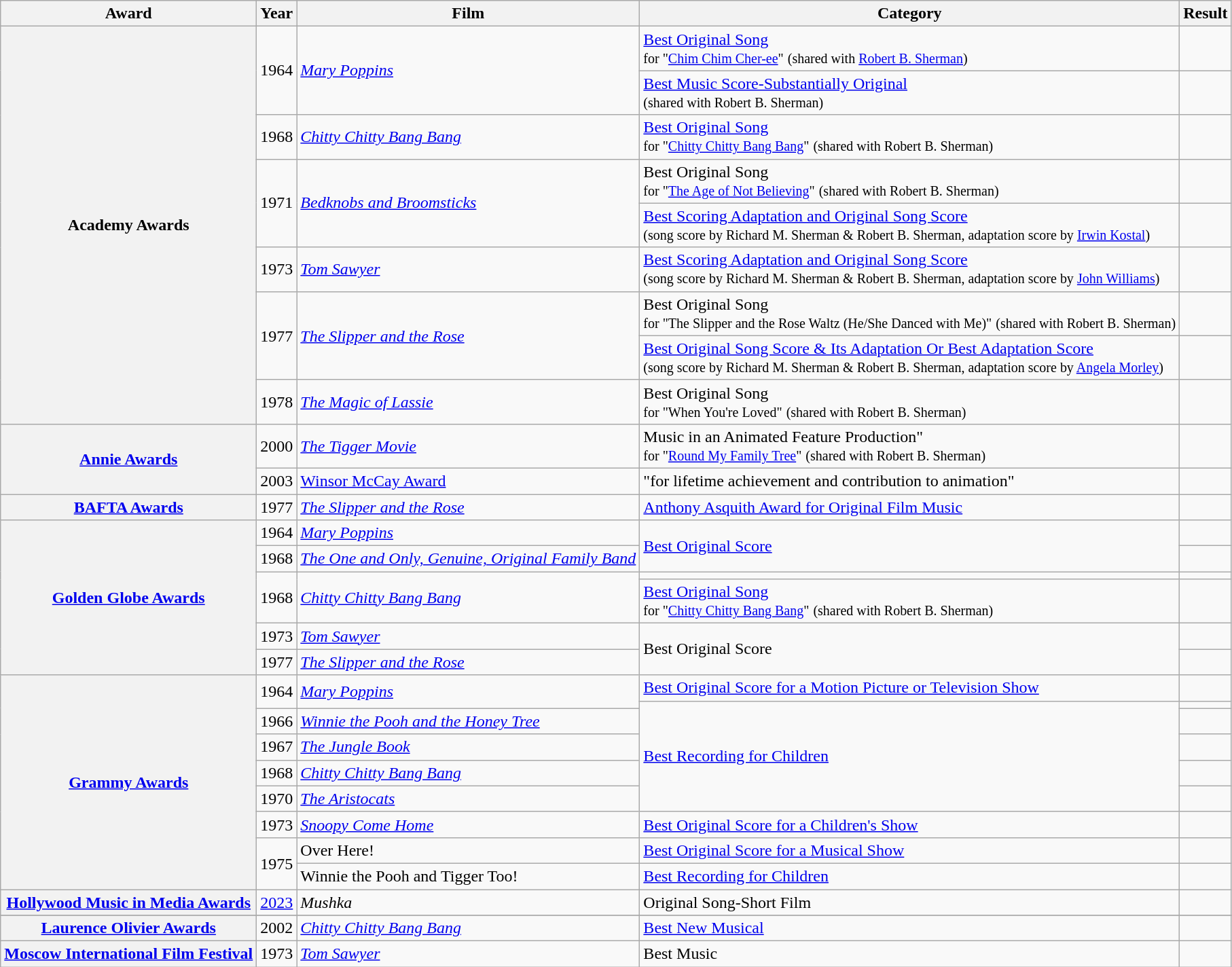<table class="wikitable sortable plainrowheaders">
<tr>
<th scope="col">Award</th>
<th scope="col">Year</th>
<th>Film</th>
<th scope="col">Category</th>
<th scope="col">Result</th>
</tr>
<tr>
<th rowspan="9">Academy Awards</th>
<td rowspan="2">1964</td>
<td rowspan="2"><em><a href='#'>Mary Poppins</a></em></td>
<td><a href='#'>Best Original Song</a><br><small>for "<a href='#'>Chim Chim Cher-ee</a>"</small> 
<small>(shared with <a href='#'>Robert B. Sherman</a>)</small></td>
<td></td>
</tr>
<tr>
<td><a href='#'>Best Music Score-Substantially Original</a><br><small>(shared with Robert B. Sherman)</small></td>
<td></td>
</tr>
<tr>
<td>1968</td>
<td><em><a href='#'>Chitty Chitty Bang Bang</a></em></td>
<td><a href='#'>Best Original Song</a><br><small>for "<a href='#'>Chitty Chitty Bang Bang</a>"</small>
<small>(shared with Robert B. Sherman)</small></td>
<td></td>
</tr>
<tr>
<td rowspan="2">1971</td>
<td rowspan="2"><em><a href='#'>Bedknobs and Broomsticks</a></em></td>
<td>Best Original Song<br><small>for "<a href='#'>The Age of Not Believing</a>"</small> 
<small>(shared with Robert B. Sherman)</small></td>
<td></td>
</tr>
<tr>
<td><a href='#'>Best Scoring Adaptation and Original Song Score</a><br><small>(song score by Richard M. Sherman & Robert B. Sherman, adaptation score by <a href='#'>Irwin Kostal</a>)</small></td>
<td></td>
</tr>
<tr>
<td>1973</td>
<td><a href='#'><em>Tom Sawyer</em></a></td>
<td><a href='#'>Best Scoring Adaptation and Original Song Score</a><br><small>(song score by Richard M. Sherman & Robert B. Sherman, adaptation score by <a href='#'>John Williams</a>)</small></td>
<td></td>
</tr>
<tr>
<td rowspan="2">1977</td>
<td rowspan="2"><em><a href='#'>The Slipper and the Rose</a></em></td>
<td>Best Original Song<br><small>for "The Slipper and the Rose Waltz (He/She Danced with Me)"</small>
<small>(shared with Robert B. Sherman)</small></td>
<td></td>
</tr>
<tr>
<td><a href='#'>Best Original Song Score & Its Adaptation Or Best Adaptation Score</a><br><small>(song score by Richard M. Sherman & Robert B. Sherman, adaptation score by <a href='#'>Angela Morley</a>)</small></td>
<td></td>
</tr>
<tr>
<td>1978</td>
<td><em><a href='#'>The Magic of Lassie</a></em></td>
<td>Best Original Song<br><small>for "When You're Loved"</small>
<small>(shared with Robert B. Sherman)</small></td>
<td></td>
</tr>
<tr>
<th rowspan="2"><a href='#'>Annie Awards</a></th>
<td>2000</td>
<td><em><a href='#'>The Tigger Movie</a></em></td>
<td>Music in an Animated Feature Production"<br><small>for "<a href='#'>Round My Family Tree</a>"</small>
<small>(shared with Robert B. Sherman)</small></td>
<td></td>
</tr>
<tr>
<td>2003</td>
<td><a href='#'>Winsor McCay Award</a></td>
<td>"for lifetime achievement and contribution to animation"</td>
<td></td>
</tr>
<tr>
<th><a href='#'>BAFTA Awards</a></th>
<td>1977</td>
<td><em><a href='#'>The Slipper and the Rose</a></em></td>
<td><a href='#'>Anthony Asquith Award for Original Film Music</a></td>
<td></td>
</tr>
<tr>
<th rowspan="6"><a href='#'>Golden Globe Awards</a></th>
<td>1964</td>
<td><em><a href='#'>Mary Poppins</a></em></td>
<td rowspan="2"><a href='#'>Best Original Score</a></td>
<td></td>
</tr>
<tr>
<td>1968</td>
<td><em><a href='#'>The One and Only, Genuine, Original Family Band</a></em></td>
<td></td>
</tr>
<tr>
<td rowspan="2">1968</td>
<td rowspan="2"><em><a href='#'>Chitty Chitty Bang Bang</a></em></td>
<td></td>
</tr>
<tr>
<td><a href='#'>Best Original Song</a><br><small>for "<a href='#'>Chitty Chitty Bang Bang</a>"</small>
<small>(shared with Robert B. Sherman)</small></td>
<td></td>
</tr>
<tr>
<td>1973</td>
<td><a href='#'><em>Tom Sawyer</em></a></td>
<td rowspan="2">Best Original Score</td>
<td></td>
</tr>
<tr>
<td>1977</td>
<td><em><a href='#'>The Slipper and the Rose</a></em></td>
<td></td>
</tr>
<tr>
<th rowspan="9"><a href='#'>Grammy Awards</a></th>
<td rowspan="2">1964</td>
<td rowspan="2"><em><a href='#'>Mary Poppins</a></em></td>
<td><a href='#'>Best Original Score for a Motion Picture or Television Show</a></td>
<td></td>
</tr>
<tr>
<td rowspan="5"><a href='#'>Best Recording for Children</a></td>
<td></td>
</tr>
<tr>
<td>1966</td>
<td><em><a href='#'>Winnie the Pooh and the Honey Tree</a></em></td>
<td></td>
</tr>
<tr>
<td>1967</td>
<td><a href='#'><em>The Jungle Book</em></a></td>
<td></td>
</tr>
<tr>
<td>1968</td>
<td><em><a href='#'>Chitty Chitty Bang Bang</a></em></td>
<td></td>
</tr>
<tr>
<td>1970</td>
<td><em><a href='#'>The Aristocats</a></em></td>
<td></td>
</tr>
<tr>
<td>1973</td>
<td><em><a href='#'>Snoopy Come Home</a></em></td>
<td><a href='#'>Best Original Score for a Children's Show</a></td>
<td></td>
</tr>
<tr>
<td rowspan="2">1975</td>
<td>Over Here!</td>
<td><a href='#'>Best Original Score for a Musical Show</a></td>
<td></td>
</tr>
<tr>
<td>Winnie the Pooh and Tigger Too!</td>
<td><a href='#'>Best Recording for Children</a></td>
<td></td>
</tr>
<tr>
<th><a href='#'>Hollywood Music in Media Awards</a></th>
<td><a href='#'>2023</a></td>
<td><em>Mushka</em></td>
<td>Original Song-Short Film</td>
<td></td>
</tr>
<tr>
</tr>
<tr>
<th><a href='#'>Laurence Olivier Awards</a></th>
<td>2002</td>
<td><em><a href='#'>Chitty Chitty Bang Bang</a></em></td>
<td><a href='#'>Best New Musical</a></td>
<td></td>
</tr>
<tr>
<th><a href='#'>Moscow International Film Festival</a></th>
<td>1973</td>
<td><em><a href='#'>Tom Sawyer</a></em></td>
<td>Best Music</td>
<td></td>
</tr>
</table>
